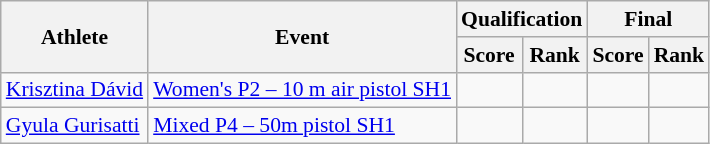<table class=wikitable style="font-size:90%">
<tr>
<th rowspan="2">Athlete</th>
<th rowspan="2">Event</th>
<th colspan="2">Qualification</th>
<th colspan="2">Final</th>
</tr>
<tr>
<th>Score</th>
<th>Rank</th>
<th>Score</th>
<th>Rank</th>
</tr>
<tr align=center>
<td align=left><a href='#'>Krisztina Dávid</a></td>
<td align=left><a href='#'>Women's P2 – 10 m air pistol SH1</a></td>
<td></td>
<td></td>
<td></td>
<td></td>
</tr>
<tr align=center>
<td align=left><a href='#'>Gyula Gurisatti</a></td>
<td align=left><a href='#'>Mixed P4 – 50m pistol SH1</a></td>
<td></td>
<td></td>
<td></td>
<td></td>
</tr>
</table>
